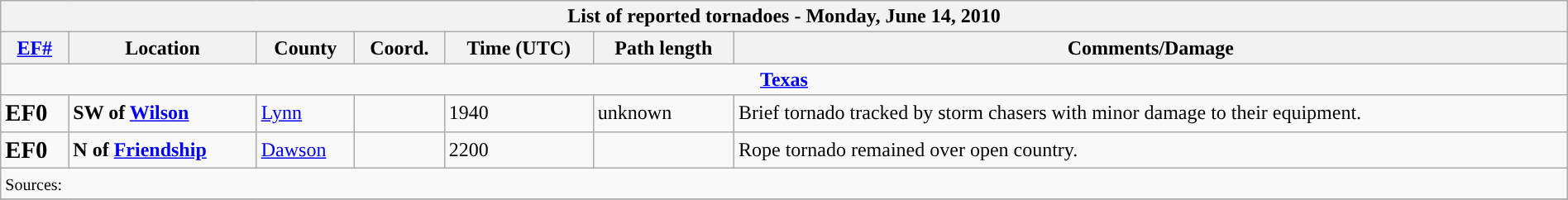<table class="wikitable collapsible" width="100%">
<tr>
<th colspan="7">List of reported tornadoes - Monday, June 14, 2010</th>
</tr>
<tr>
<th><a href='#'>EF#</a></th>
<th>Location</th>
<th>County</th>
<th>Coord.</th>
<th>Time (UTC)</th>
<th>Path length</th>
<th>Comments/Damage</th>
</tr>
<tr>
<td colspan="7" align=center><strong><a href='#'>Texas</a></strong></td>
</tr>
<tr>
<td><big><strong>EF0</strong></big></td>
<td><strong>SW of <a href='#'>Wilson</a></strong></td>
<td><a href='#'>Lynn</a></td>
<td></td>
<td>1940</td>
<td>unknown</td>
<td>Brief tornado tracked by storm chasers with minor damage to their equipment.</td>
</tr>
<tr>
<td><big><strong>EF0</strong></big></td>
<td><strong>N of <a href='#'>Friendship</a></strong></td>
<td><a href='#'>Dawson</a></td>
<td></td>
<td>2200</td>
<td></td>
<td>Rope tornado remained over open country.</td>
</tr>
<tr>
<td colspan="7"><small>Sources: </small></td>
</tr>
<tr>
</tr>
</table>
